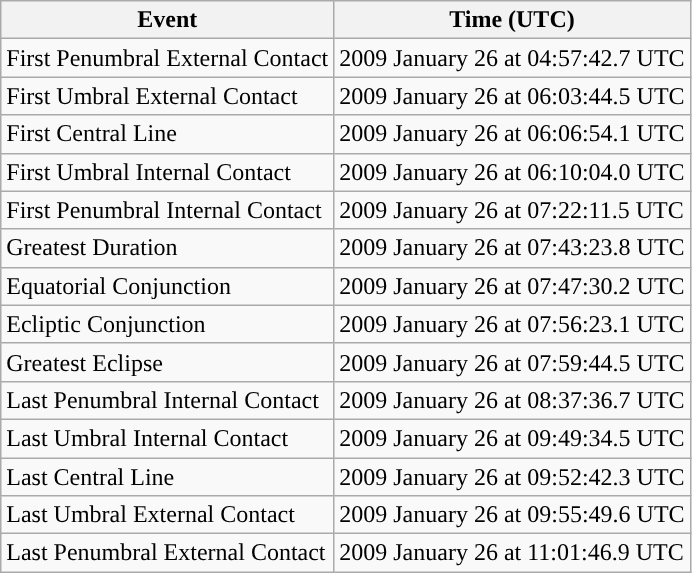<table class="wikitable">
<tr>
<th>Event</th>
<th>Time (UTC)</th>
</tr>
<tr>
<td>First Penumbral External Contact</td>
<td>2009 January 26 at 04:57:42.7 UTC</td>
</tr>
<tr>
<td>First Umbral External Contact</td>
<td>2009 January 26 at 06:03:44.5 UTC</td>
</tr>
<tr>
<td>First Central Line</td>
<td>2009 January 26 at 06:06:54.1 UTC</td>
</tr>
<tr>
<td>First Umbral Internal Contact</td>
<td>2009 January 26 at 06:10:04.0 UTC</td>
</tr>
<tr>
<td>First Penumbral Internal Contact</td>
<td>2009 January 26 at 07:22:11.5 UTC</td>
</tr>
<tr>
<td>Greatest Duration</td>
<td>2009 January 26 at 07:43:23.8 UTC</td>
</tr>
<tr>
<td>Equatorial Conjunction</td>
<td>2009 January 26 at 07:47:30.2 UTC</td>
</tr>
<tr>
<td>Ecliptic Conjunction</td>
<td>2009 January 26 at 07:56:23.1 UTC</td>
</tr>
<tr>
<td>Greatest Eclipse</td>
<td>2009 January 26 at 07:59:44.5 UTC</td>
</tr>
<tr>
<td>Last Penumbral Internal Contact</td>
<td>2009 January 26 at 08:37:36.7 UTC</td>
</tr>
<tr>
<td>Last Umbral Internal Contact</td>
<td>2009 January 26 at 09:49:34.5 UTC</td>
</tr>
<tr>
<td>Last Central Line</td>
<td>2009 January 26 at 09:52:42.3 UTC</td>
</tr>
<tr>
<td>Last Umbral External Contact</td>
<td>2009 January 26 at 09:55:49.6 UTC</td>
</tr>
<tr>
<td>Last Penumbral External Contact</td>
<td>2009 January 26 at 11:01:46.9 UTC</td>
</tr>
</table>
